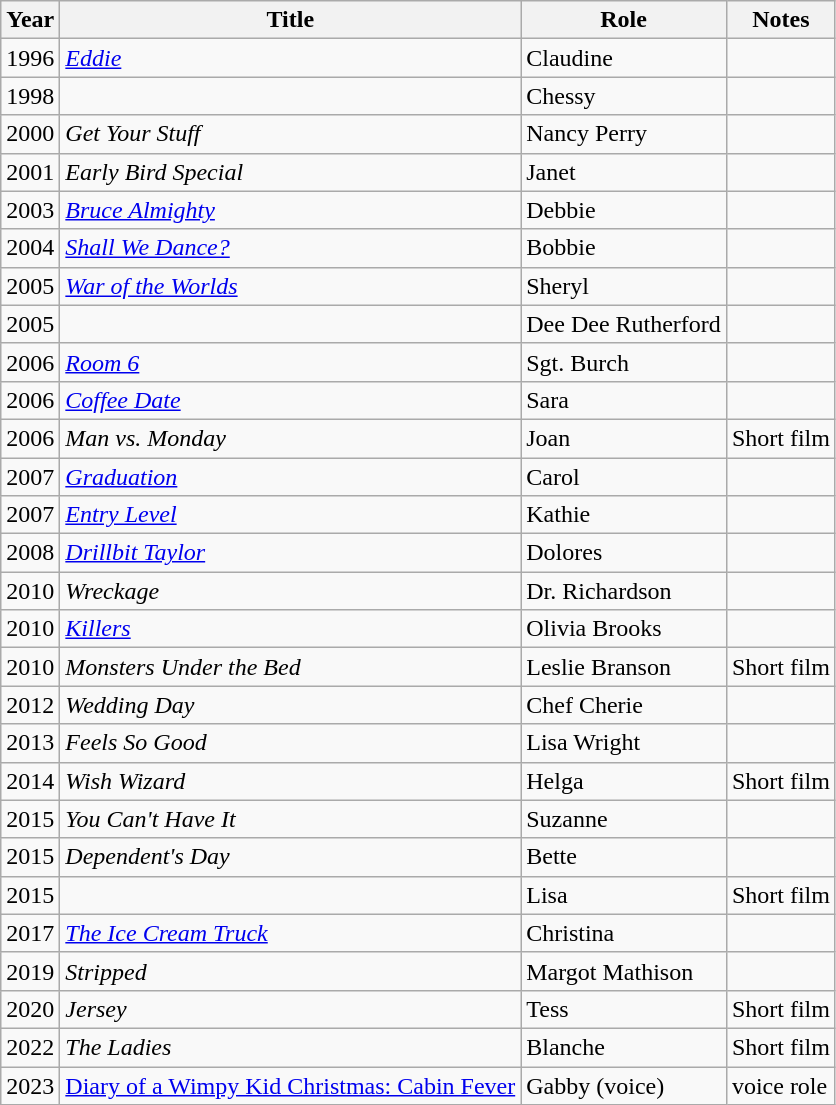<table class="wikitable sortable">
<tr>
<th>Year</th>
<th>Title</th>
<th>Role</th>
<th class="unsortable">Notes</th>
</tr>
<tr>
<td>1996</td>
<td><em><a href='#'>Eddie</a></em></td>
<td>Claudine</td>
<td></td>
</tr>
<tr>
<td>1998</td>
<td><em></em></td>
<td>Chessy</td>
<td></td>
</tr>
<tr>
<td>2000</td>
<td><em>Get Your Stuff</em></td>
<td>Nancy Perry</td>
<td></td>
</tr>
<tr>
<td>2001</td>
<td><em>Early Bird Special</em></td>
<td>Janet</td>
<td></td>
</tr>
<tr>
<td>2003</td>
<td><em><a href='#'>Bruce Almighty</a></em></td>
<td>Debbie</td>
<td></td>
</tr>
<tr>
<td>2004</td>
<td><em><a href='#'>Shall We Dance?</a></em></td>
<td>Bobbie</td>
<td></td>
</tr>
<tr>
<td>2005</td>
<td><em><a href='#'>War of the Worlds</a></em></td>
<td>Sheryl</td>
<td></td>
</tr>
<tr>
<td>2005</td>
<td><em></em></td>
<td>Dee Dee Rutherford</td>
<td></td>
</tr>
<tr>
<td>2006</td>
<td><em><a href='#'>Room 6</a></em></td>
<td>Sgt. Burch</td>
<td></td>
</tr>
<tr>
<td>2006</td>
<td><em><a href='#'>Coffee Date</a></em></td>
<td>Sara</td>
<td></td>
</tr>
<tr>
<td>2006</td>
<td><em>Man vs. Monday</em></td>
<td>Joan</td>
<td>Short film</td>
</tr>
<tr>
<td>2007</td>
<td><em><a href='#'>Graduation</a></em></td>
<td>Carol</td>
<td></td>
</tr>
<tr>
<td>2007</td>
<td><em><a href='#'>Entry Level</a></em></td>
<td>Kathie</td>
<td></td>
</tr>
<tr>
<td>2008</td>
<td><em><a href='#'>Drillbit Taylor</a></em></td>
<td>Dolores</td>
<td></td>
</tr>
<tr>
<td>2010</td>
<td><em>Wreckage</em></td>
<td>Dr. Richardson</td>
<td></td>
</tr>
<tr>
<td>2010</td>
<td><em><a href='#'>Killers</a></em></td>
<td>Olivia Brooks</td>
<td></td>
</tr>
<tr>
<td>2010</td>
<td><em>Monsters Under the Bed</em></td>
<td>Leslie Branson</td>
<td>Short film</td>
</tr>
<tr>
<td>2012</td>
<td><em>Wedding Day</em></td>
<td>Chef Cherie</td>
<td></td>
</tr>
<tr>
<td>2013</td>
<td><em>Feels So Good</em></td>
<td>Lisa Wright</td>
<td></td>
</tr>
<tr>
<td>2014</td>
<td><em>Wish Wizard</em></td>
<td>Helga</td>
<td>Short film</td>
</tr>
<tr>
<td>2015</td>
<td><em>You Can't Have It</em></td>
<td>Suzanne</td>
<td></td>
</tr>
<tr>
<td>2015</td>
<td><em>Dependent's Day</em></td>
<td>Bette</td>
<td></td>
</tr>
<tr>
<td>2015</td>
<td><em></em></td>
<td>Lisa</td>
<td>Short film</td>
</tr>
<tr>
<td>2017</td>
<td><em><a href='#'>The Ice Cream Truck</a></em></td>
<td>Christina</td>
<td></td>
</tr>
<tr>
<td>2019</td>
<td><em>Stripped</em></td>
<td>Margot Mathison</td>
<td></td>
</tr>
<tr>
<td>2020</td>
<td><em>Jersey</em></td>
<td>Tess</td>
<td>Short film</td>
</tr>
<tr>
<td>2022</td>
<td><em>The Ladies</em></td>
<td>Blanche</td>
<td>Short film</td>
</tr>
<tr>
<td>2023</td>
<td><a href='#'>Diary of a Wimpy Kid Christmas: Cabin Fever</a></td>
<td>Gabby (voice)</td>
<td>voice role</td>
</tr>
</table>
